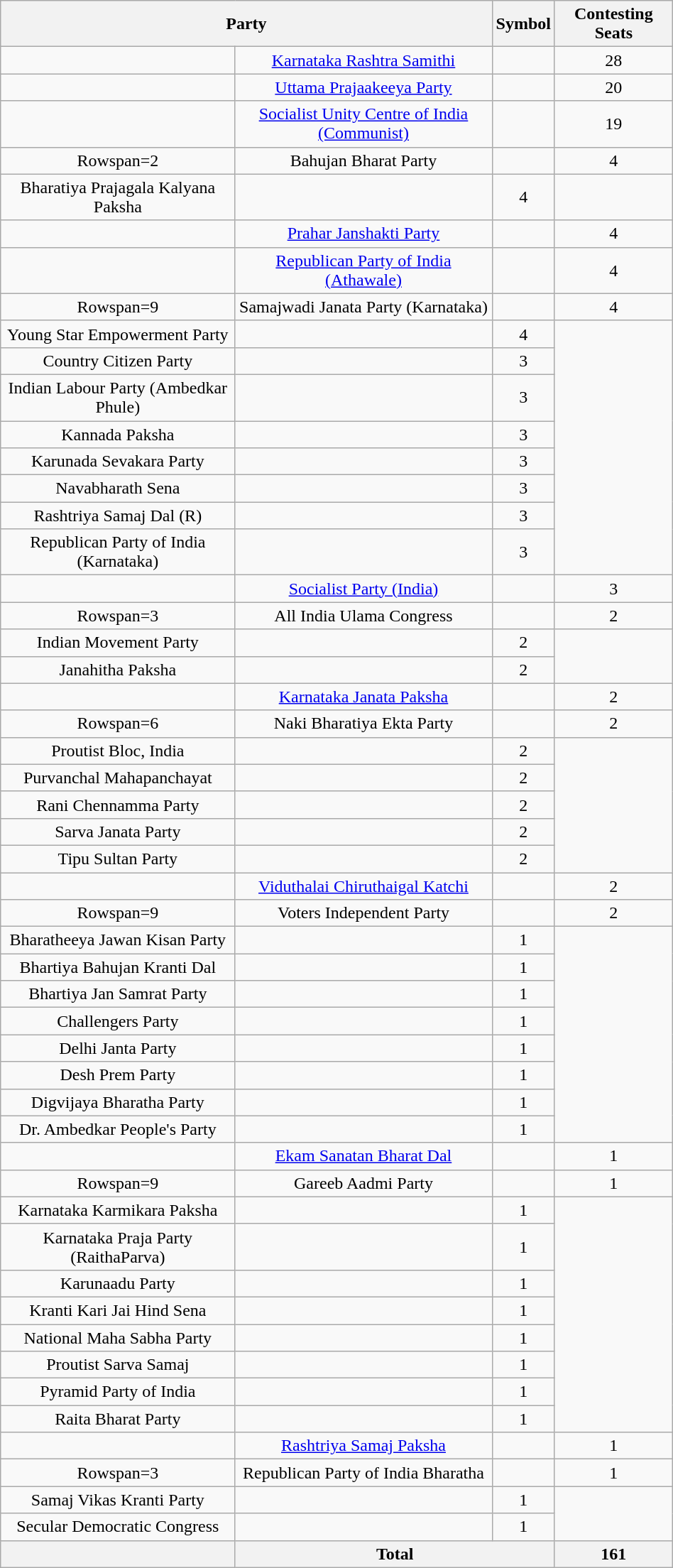<table class="wikitable " width="50%" style="text-align:center">
<tr>
<th colspan="2">Party</th>
<th>Symbol</th>
<th>Contesting Seats</th>
</tr>
<tr>
<td></td>
<td><a href='#'>Karnataka Rashtra Samithi</a></td>
<td></td>
<td>28</td>
</tr>
<tr>
<td></td>
<td><a href='#'>Uttama Prajaakeeya Party</a></td>
<td></td>
<td>20</td>
</tr>
<tr>
<td></td>
<td><a href='#'>Socialist Unity Centre of India (Communist)</a></td>
<td></td>
<td>19</td>
</tr>
<tr>
<td>Rowspan=2 </td>
<td>Bahujan Bharat Party</td>
<td></td>
<td>4</td>
</tr>
<tr>
<td>Bharatiya Prajagala Kalyana Paksha</td>
<td></td>
<td>4</td>
</tr>
<tr>
<td></td>
<td><a href='#'>Prahar Janshakti Party</a></td>
<td></td>
<td>4</td>
</tr>
<tr>
<td></td>
<td><a href='#'>Republican Party of India (Athawale)</a></td>
<td></td>
<td>4</td>
</tr>
<tr>
<td>Rowspan=9 </td>
<td>Samajwadi Janata Party (Karnataka)</td>
<td></td>
<td>4</td>
</tr>
<tr>
<td>Young Star Empowerment Party</td>
<td></td>
<td>4</td>
</tr>
<tr>
<td>Country Citizen Party</td>
<td></td>
<td>3</td>
</tr>
<tr>
<td>Indian Labour Party (Ambedkar Phule)</td>
<td></td>
<td>3</td>
</tr>
<tr>
<td>Kannada Paksha</td>
<td></td>
<td>3</td>
</tr>
<tr>
<td>Karunada Sevakara Party</td>
<td></td>
<td>3</td>
</tr>
<tr>
<td>Navabharath Sena</td>
<td></td>
<td>3</td>
</tr>
<tr>
<td>Rashtriya Samaj Dal (R)</td>
<td></td>
<td>3</td>
</tr>
<tr>
<td>Republican Party of India (Karnataka)</td>
<td></td>
<td>3</td>
</tr>
<tr>
<td></td>
<td><a href='#'>Socialist Party (India)</a></td>
<td></td>
<td>3</td>
</tr>
<tr>
<td>Rowspan=3 </td>
<td>All India Ulama Congress</td>
<td></td>
<td>2</td>
</tr>
<tr>
<td>Indian Movement Party</td>
<td></td>
<td>2</td>
</tr>
<tr>
<td>Janahitha Paksha</td>
<td></td>
<td>2</td>
</tr>
<tr>
<td></td>
<td><a href='#'>Karnataka Janata Paksha</a></td>
<td></td>
<td>2</td>
</tr>
<tr>
<td>Rowspan=6 </td>
<td>Naki Bharatiya Ekta Party</td>
<td></td>
<td>2</td>
</tr>
<tr>
<td>Proutist Bloc, India</td>
<td></td>
<td>2</td>
</tr>
<tr>
<td>Purvanchal Mahapanchayat</td>
<td></td>
<td>2</td>
</tr>
<tr>
<td>Rani Chennamma Party</td>
<td></td>
<td>2</td>
</tr>
<tr>
<td>Sarva Janata Party</td>
<td></td>
<td>2</td>
</tr>
<tr>
<td>Tipu Sultan Party</td>
<td></td>
<td>2</td>
</tr>
<tr>
<td></td>
<td><a href='#'>Viduthalai Chiruthaigal Katchi</a></td>
<td></td>
<td>2</td>
</tr>
<tr>
<td>Rowspan=9 </td>
<td>Voters Independent Party</td>
<td></td>
<td>2</td>
</tr>
<tr>
<td>Bharatheeya Jawan Kisan Party</td>
<td></td>
<td>1</td>
</tr>
<tr>
<td>Bhartiya Bahujan Kranti Dal</td>
<td></td>
<td>1</td>
</tr>
<tr>
<td>Bhartiya Jan Samrat Party</td>
<td></td>
<td>1</td>
</tr>
<tr>
<td>Challengers Party</td>
<td></td>
<td>1</td>
</tr>
<tr>
<td>Delhi Janta Party</td>
<td></td>
<td>1</td>
</tr>
<tr>
<td>Desh Prem Party</td>
<td></td>
<td>1</td>
</tr>
<tr>
<td>Digvijaya Bharatha Party</td>
<td></td>
<td>1</td>
</tr>
<tr>
<td>Dr. Ambedkar People's Party</td>
<td></td>
<td>1</td>
</tr>
<tr>
<td></td>
<td><a href='#'>Ekam Sanatan Bharat Dal</a></td>
<td></td>
<td>1</td>
</tr>
<tr>
<td>Rowspan=9 </td>
<td>Gareeb Aadmi Party</td>
<td></td>
<td>1</td>
</tr>
<tr>
<td>Karnataka Karmikara Paksha</td>
<td></td>
<td>1</td>
</tr>
<tr>
<td>Karnataka Praja Party (RaithaParva)</td>
<td></td>
<td>1</td>
</tr>
<tr>
<td>Karunaadu Party</td>
<td></td>
<td>1</td>
</tr>
<tr>
<td>Kranti Kari Jai Hind Sena</td>
<td></td>
<td>1</td>
</tr>
<tr>
<td>National Maha Sabha Party</td>
<td></td>
<td>1</td>
</tr>
<tr>
<td>Proutist Sarva Samaj</td>
<td></td>
<td>1</td>
</tr>
<tr>
<td>Pyramid Party of India</td>
<td></td>
<td>1</td>
</tr>
<tr>
<td>Raita Bharat Party</td>
<td></td>
<td>1</td>
</tr>
<tr>
<td></td>
<td><a href='#'>Rashtriya Samaj Paksha</a></td>
<td></td>
<td>1</td>
</tr>
<tr>
<td>Rowspan=3 </td>
<td>Republican Party of India Bharatha</td>
<td></td>
<td>1</td>
</tr>
<tr>
<td>Samaj Vikas Kranti Party</td>
<td></td>
<td>1</td>
</tr>
<tr>
<td>Secular Democratic Congress</td>
<td></td>
<td>1</td>
</tr>
<tr>
<th></th>
<th colspan="2">Total</th>
<th>161</th>
</tr>
</table>
